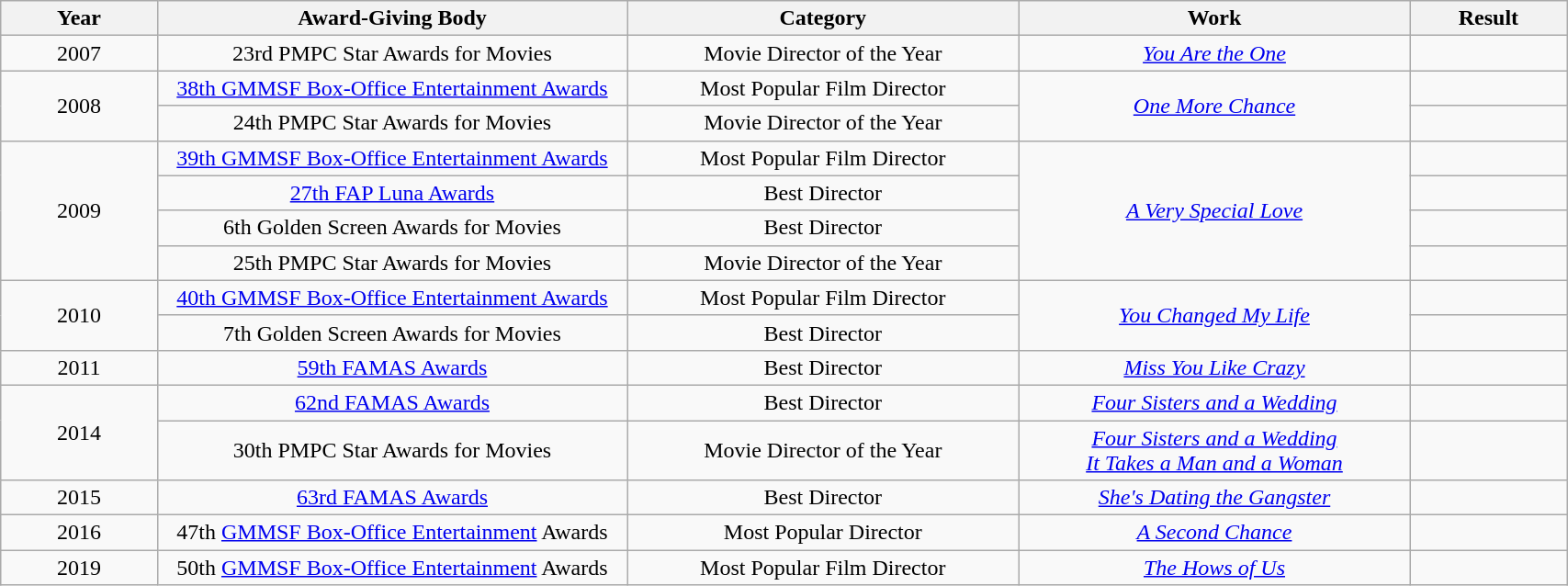<table | width="90%" class="wikitable sortable">
<tr>
<th width="10%">Year</th>
<th width="30%">Award-Giving Body</th>
<th width="25%">Category</th>
<th width="25%">Work</th>
<th width="10%">Result</th>
</tr>
<tr>
<td rowspan="1" align="center">2007</td>
<td align="center">23rd PMPC Star Awards for Movies</td>
<td align="center">Movie Director of the Year</td>
<td align="center"><em><a href='#'>You Are the One</a></em></td>
<td></td>
</tr>
<tr>
<td rowspan="2" align="center">2008</td>
<td align="center"><a href='#'>38th GMMSF Box-Office Entertainment Awards</a></td>
<td align="center">Most Popular Film Director</td>
<td rowspan="2" align="center"><em><a href='#'>One More Chance</a></em></td>
<td></td>
</tr>
<tr>
<td align="center">24th PMPC Star Awards for Movies</td>
<td align="center">Movie Director of the Year</td>
<td></td>
</tr>
<tr>
<td rowspan="4" align="center">2009</td>
<td align="center"><a href='#'>39th GMMSF Box-Office Entertainment Awards</a></td>
<td align="center">Most Popular Film Director</td>
<td rowspan="4" align="center"><em><a href='#'>A Very Special Love</a></em></td>
<td></td>
</tr>
<tr>
<td align="center"><a href='#'>27th FAP Luna Awards</a></td>
<td align="center">Best Director</td>
<td></td>
</tr>
<tr>
<td align="center">6th Golden Screen Awards for Movies</td>
<td align="center">Best Director</td>
<td></td>
</tr>
<tr>
<td align="center">25th PMPC Star Awards for Movies</td>
<td align="center">Movie Director of the Year</td>
<td></td>
</tr>
<tr>
<td rowspan="2" align="center">2010</td>
<td align="center"><a href='#'>40th GMMSF Box-Office Entertainment Awards</a></td>
<td align="center">Most Popular Film Director</td>
<td rowspan="2" align="center"><em><a href='#'>You Changed My Life</a></em></td>
<td></td>
</tr>
<tr>
<td align="center">7th Golden Screen Awards for Movies</td>
<td align="center">Best Director</td>
<td></td>
</tr>
<tr>
<td rowspan="1" align="center">2011</td>
<td align="center"><a href='#'>59th FAMAS Awards</a></td>
<td align="center">Best Director</td>
<td align="center"><em><a href='#'>Miss You Like Crazy</a></em></td>
<td></td>
</tr>
<tr>
<td rowspan="2" align="center">2014</td>
<td align="center"><a href='#'>62nd FAMAS Awards</a></td>
<td align="center">Best Director</td>
<td align="center"><em><a href='#'>Four Sisters and a Wedding</a></em></td>
<td></td>
</tr>
<tr>
<td align="center">30th PMPC Star Awards for Movies</td>
<td align="center">Movie Director of the Year</td>
<td align="center"><em><a href='#'>Four Sisters and a Wedding</a></em><br><em><a href='#'>It Takes a Man and a Woman</a></em></td>
<td></td>
</tr>
<tr>
<td align="center">2015</td>
<td align="center"><a href='#'>63rd FAMAS Awards</a></td>
<td align="center">Best Director</td>
<td align="center"><em><a href='#'>She's Dating the Gangster</a></em></td>
<td></td>
</tr>
<tr>
<td align="center">2016</td>
<td align="center">47th <a href='#'>GMMSF Box-Office Entertainment</a> Awards</td>
<td align="center">Most Popular Director</td>
<td align="center"><em><a href='#'>A Second Chance</a></em></td>
<td></td>
</tr>
<tr>
<td align="center">2019</td>
<td align="center">50th <a href='#'>GMMSF Box-Office Entertainment</a> Awards</td>
<td align="center">Most Popular Film Director</td>
<td align="center"><em><a href='#'>The Hows of Us</a></em></td>
<td></td>
</tr>
</table>
